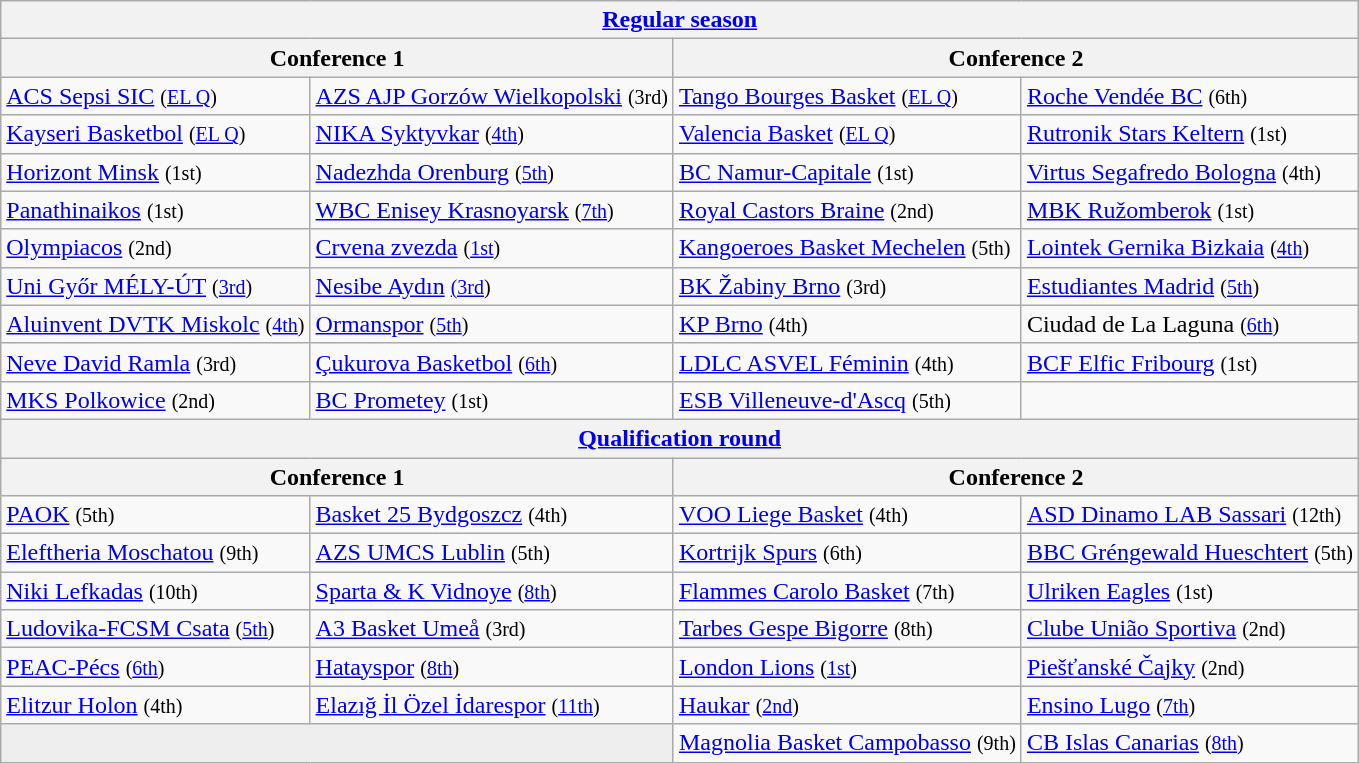<table class="wikitable">
<tr>
<th colspan=4><a href='#'>Regular season</a></th>
</tr>
<tr>
<th colspan=2>Conference 1</th>
<th colspan=2>Conference 2</th>
</tr>
<tr>
<td> <a href='#'>ACS Sepsi SIC</a> <small>(<a href='#'>EL Q</a>)</small></td>
<td> <a href='#'>AZS AJP Gorzów Wielkopolski</a> <small>(3rd)</small></td>
<td> <a href='#'>Tango Bourges Basket</a> <small>(<a href='#'>EL Q</a>)</small></td>
<td> <a href='#'>Roche Vendée BC</a> <small>(6th)</small></td>
</tr>
<tr>
<td> <a href='#'>Kayseri Basketbol</a> <small>(<a href='#'>EL Q</a>)</small></td>
<td> <a href='#'>NIKA Syktyvkar</a> <small>(<a href='#'>4th</a>)</small></td>
<td> <a href='#'>Valencia Basket</a> <small>(<a href='#'>EL Q</a>)</small></td>
<td> <a href='#'>Rutronik Stars Keltern</a> <small>(1st)</small></td>
</tr>
<tr>
<td> <a href='#'>Horizont Minsk</a> <small>(1st)</small></td>
<td> <a href='#'>Nadezhda Orenburg</a> <small>(<a href='#'>5th</a>)</small></td>
<td> <a href='#'>BC Namur-Capitale</a> <small>(1st)</small></td>
<td> <a href='#'>Virtus Segafredo Bologna</a> <small>(4th)</small></td>
</tr>
<tr>
<td> <a href='#'>Panathinaikos</a> <small>(1st)</small></td>
<td> <a href='#'>WBC Enisey Krasnoyarsk</a> <small>(<a href='#'>7th</a>)</small></td>
<td> <a href='#'>Royal Castors Braine</a> <small>(2nd)</small></td>
<td> <a href='#'>MBK Ružomberok</a> <small>(1st)</small></td>
</tr>
<tr>
<td> <a href='#'>Olympiacos</a> <small>(2nd)</small></td>
<td> <a href='#'>Crvena zvezda</a> <small>(<a href='#'>1st</a>)</small></td>
<td> <a href='#'>Kangoeroes Basket Mechelen</a> <small>(5th)</small></td>
<td> <a href='#'>Lointek Gernika Bizkaia</a> <small>(<a href='#'>4th</a>)</small></td>
</tr>
<tr>
<td> <a href='#'>Uni Győr MÉLY-ÚT</a> <small>(<a href='#'>3rd</a>)</small></td>
<td> <a href='#'>Nesibe Aydın</a> <small><a href='#'>(3rd</a>)</small></td>
<td> <a href='#'>BK Žabiny Brno</a> <small>(3rd)</small></td>
<td> <a href='#'>Estudiantes Madrid</a> <small>(<a href='#'>5th</a>)</small></td>
</tr>
<tr>
<td> <a href='#'>Aluinvent DVTK Miskolc</a> <small>(<a href='#'>4th</a>)</small></td>
<td> <a href='#'>Ormanspor</a> <small>(<a href='#'>5th</a>)</small></td>
<td> <a href='#'>KP Brno</a> <small>(4th)</small></td>
<td> Ciudad de La Laguna <small>(<a href='#'>6th</a>)</small></td>
</tr>
<tr>
<td> <a href='#'>Neve David Ramla</a> <small>(3rd)</small></td>
<td> <a href='#'>Çukurova Basketbol</a> <small>(<a href='#'>6th</a>)</small></td>
<td> <a href='#'>LDLC ASVEL Féminin</a> <small>(4th)</small></td>
<td> <a href='#'>BCF Elfic Fribourg</a> <small>(1st)</small></td>
</tr>
<tr>
<td> <a href='#'>MKS Polkowice</a> <small>(2nd)</small></td>
<td> <a href='#'>BC Prometey</a> <small>(1st)</small></td>
<td> <a href='#'>ESB Villeneuve-d'Ascq</a> <small>(5th)</small></td>
<td></td>
</tr>
<tr>
<th colspan=4><a href='#'>Qualification round</a></th>
</tr>
<tr>
<th colspan=2>Conference 1</th>
<th colspan=2>Conference 2</th>
</tr>
<tr>
<td> <a href='#'>PAOK</a> <small>(5th)</small></td>
<td> <a href='#'>Basket 25 Bydgoszcz</a> <small>(4th)</small></td>
<td> <a href='#'>VOO Liege Basket</a> <small>(4th)</small></td>
<td> <a href='#'>ASD Dinamo LAB Sassari</a> <small>(12th)</small></td>
</tr>
<tr>
<td> <a href='#'>Eleftheria Moschatou</a> <small>(9th)</small></td>
<td> <a href='#'>AZS UMCS Lublin</a> <small>(5th)</small></td>
<td> <a href='#'>Kortrijk Spurs</a> <small>(6th)</small></td>
<td> <a href='#'>BBC Gréngewald Hueschtert</a> <small>(5th)</small></td>
</tr>
<tr>
<td> <a href='#'>Niki Lefkadas</a> <small>(10th)</small></td>
<td> <a href='#'>Sparta & K Vidnoye</a> <small>(<a href='#'>8th</a>)</small></td>
<td> <a href='#'>Flammes Carolo Basket</a> <small>(7th)</small></td>
<td> <a href='#'>Ulriken Eagles</a> <small>(1st)</small></td>
</tr>
<tr>
<td> <a href='#'>Ludovika-FCSM Csata</a> <small>(<a href='#'>5th</a>)</small></td>
<td> <a href='#'>A3 Basket Umeå</a> <small>(3rd)</small></td>
<td> <a href='#'>Tarbes Gespe Bigorre</a> <small>(8th)</small></td>
<td> <a href='#'>Clube União Sportiva</a> <small>(2nd)</small></td>
</tr>
<tr>
<td> <a href='#'>PEAC-Pécs</a> <small>(<a href='#'>6th</a>)</small></td>
<td> <a href='#'>Hatayspor</a> <small>(<a href='#'>8th</a>)</small></td>
<td> <a href='#'>London Lions</a> <small>(<a href='#'>1st</a>)</small></td>
<td> <a href='#'>Piešťanské Čajky</a> <small>(2nd)</small></td>
</tr>
<tr>
<td> <a href='#'>Elitzur Holon</a> <small>(4th)</small></td>
<td> <a href='#'>Elazığ İl Özel İdarespor</a> <small>(<a href='#'>11th</a>)</small></td>
<td> <a href='#'>Haukar</a> <small>(<a href='#'>2nd</a>)</small></td>
<td> <a href='#'>Ensino Lugo</a> <small>(<a href='#'>7th</a>)</small></td>
</tr>
<tr>
<td colspan=2 style="background:#eeeeee;"></td>
<td> <a href='#'>Magnolia Basket Campobasso</a> <small>(9th)</small></td>
<td> <a href='#'>CB Islas Canarias</a> <small>(<a href='#'>8th</a>)</small></td>
</tr>
</table>
